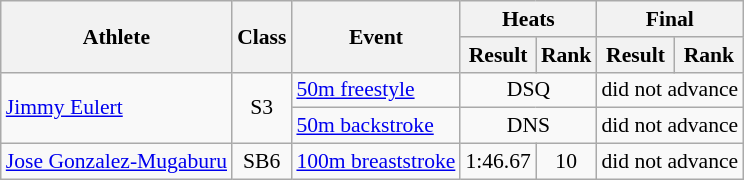<table class=wikitable style="font-size:90%">
<tr>
<th rowspan="2">Athlete</th>
<th rowspan="2">Class</th>
<th rowspan="2">Event</th>
<th colspan="2">Heats</th>
<th colspan="2">Final</th>
</tr>
<tr>
<th>Result</th>
<th>Rank</th>
<th>Result</th>
<th>Rank</th>
</tr>
<tr>
<td rowspan="2"><a href='#'>Jimmy Eulert</a></td>
<td rowspan="2" style="text-align:center;">S3</td>
<td><a href='#'>50m freestyle</a></td>
<td style="text-align:center;" colspan="2">DSQ</td>
<td style="text-align:center;" colspan="2">did not advance</td>
</tr>
<tr>
<td><a href='#'>50m backstroke</a></td>
<td style="text-align:center;" colspan="2">DNS</td>
<td style="text-align:center;" colspan="2">did not advance</td>
</tr>
<tr>
<td><a href='#'>Jose Gonzalez-Mugaburu</a></td>
<td style="text-align:center;">SB6</td>
<td><a href='#'>100m breaststroke</a></td>
<td style="text-align:center;">1:46.67</td>
<td style="text-align:center;">10</td>
<td style="text-align:center;" colspan="2">did not advance</td>
</tr>
</table>
